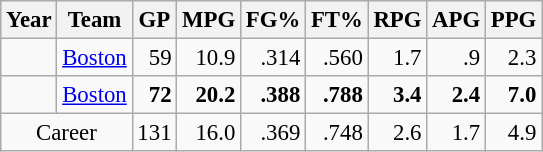<table class="wikitable sortable" style="font-size:95%; text-align:right;">
<tr>
<th>Year</th>
<th>Team</th>
<th>GP</th>
<th>MPG</th>
<th>FG%</th>
<th>FT%</th>
<th>RPG</th>
<th>APG</th>
<th>PPG</th>
</tr>
<tr>
<td style="text-align:left;"></td>
<td style="text-align:left;"><a href='#'>Boston</a></td>
<td>59</td>
<td>10.9</td>
<td>.314</td>
<td>.560</td>
<td>1.7</td>
<td>.9</td>
<td>2.3</td>
</tr>
<tr>
<td style="text-align:left;"></td>
<td style="text-align:left;"><a href='#'>Boston</a></td>
<td><strong>72</strong></td>
<td><strong>20.2</strong></td>
<td><strong>.388</strong></td>
<td><strong>.788</strong></td>
<td><strong>3.4</strong></td>
<td><strong>2.4</strong></td>
<td><strong>7.0</strong></td>
</tr>
<tr>
<td colspan="2" style="text-align:center;">Career</td>
<td>131</td>
<td>16.0</td>
<td>.369</td>
<td>.748</td>
<td>2.6</td>
<td>1.7</td>
<td>4.9</td>
</tr>
</table>
